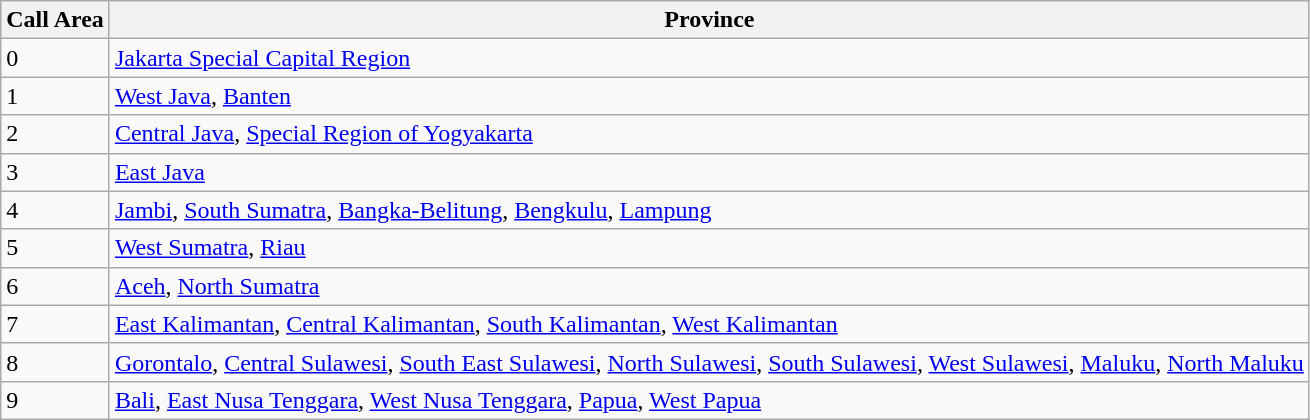<table class="wikitable">
<tr>
<th>Call Area</th>
<th>Province</th>
</tr>
<tr>
<td>0</td>
<td><a href='#'>Jakarta Special Capital Region</a></td>
</tr>
<tr>
<td>1</td>
<td><a href='#'>West Java</a>, <a href='#'>Banten</a></td>
</tr>
<tr>
<td>2</td>
<td><a href='#'>Central Java</a>, <a href='#'>Special Region of Yogyakarta</a></td>
</tr>
<tr>
<td>3</td>
<td><a href='#'>East Java</a></td>
</tr>
<tr>
<td>4</td>
<td><a href='#'>Jambi</a>, <a href='#'>South Sumatra</a>, <a href='#'>Bangka-Belitung</a>, <a href='#'>Bengkulu</a>, <a href='#'>Lampung</a></td>
</tr>
<tr>
<td>5</td>
<td><a href='#'>West Sumatra</a>, <a href='#'>Riau</a></td>
</tr>
<tr>
<td>6</td>
<td><a href='#'>Aceh</a>, <a href='#'>North Sumatra</a></td>
</tr>
<tr>
<td>7</td>
<td><a href='#'>East Kalimantan</a>, <a href='#'>Central Kalimantan</a>, <a href='#'>South Kalimantan</a>, <a href='#'>West Kalimantan</a></td>
</tr>
<tr>
<td>8</td>
<td><a href='#'>Gorontalo</a>, <a href='#'>Central Sulawesi</a>, <a href='#'>South East Sulawesi</a>, <a href='#'>North Sulawesi</a>, <a href='#'>South Sulawesi</a>, <a href='#'>West Sulawesi</a>, <a href='#'>Maluku</a>, <a href='#'>North Maluku</a></td>
</tr>
<tr>
<td>9</td>
<td><a href='#'>Bali</a>, <a href='#'>East Nusa Tenggara</a>, <a href='#'>West Nusa Tenggara</a>, <a href='#'>Papua</a>, <a href='#'>West Papua</a></td>
</tr>
</table>
